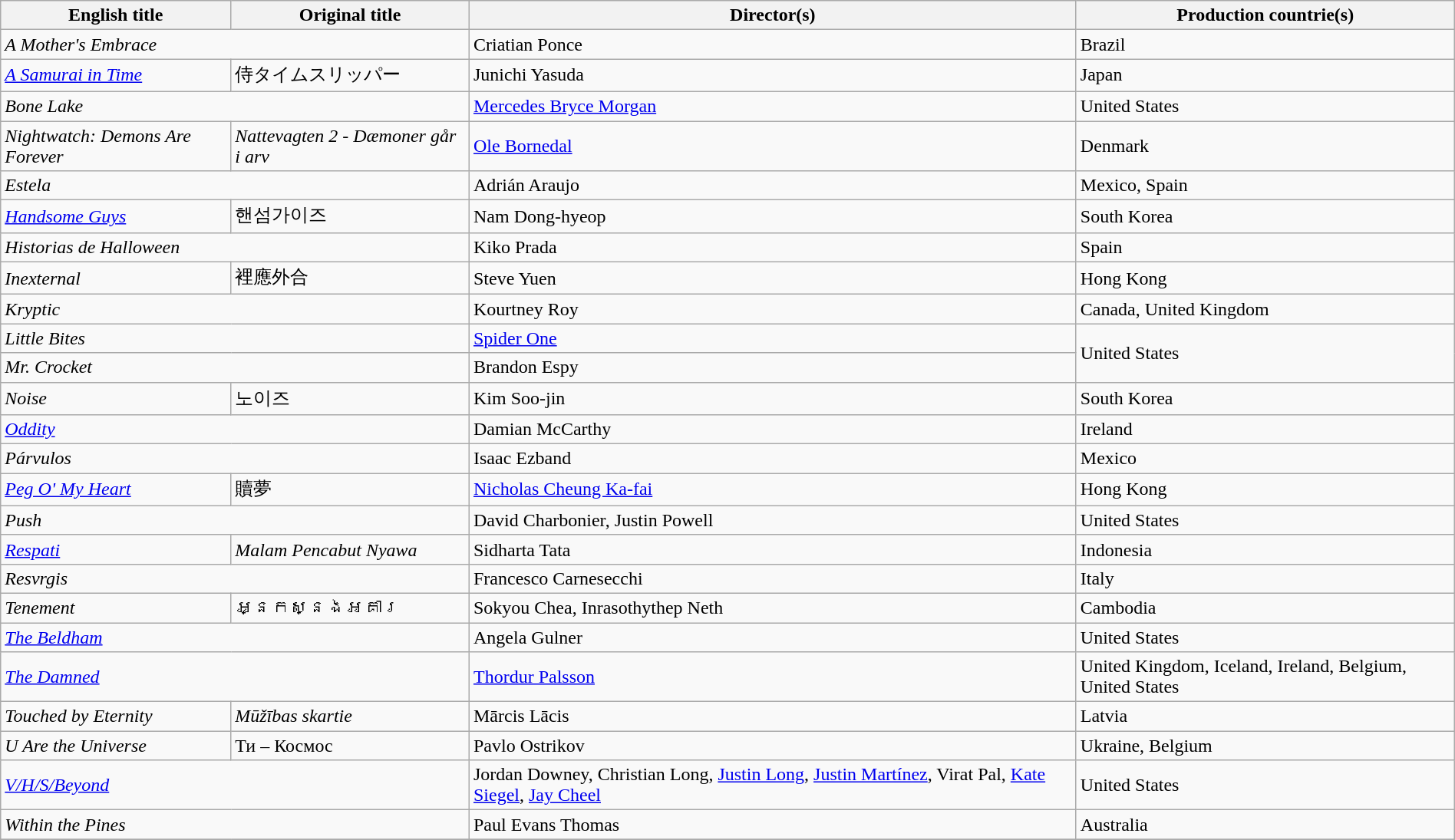<table class="sortable wikitable" style="width:100%; margin-bottom:4px" cellpadding="5">
<tr>
<th scope="col">English title</th>
<th scope="col">Original title</th>
<th scope="col">Director(s)</th>
<th scope="col">Production countrie(s)</th>
</tr>
<tr>
<td colspan="2"><em>A Mother's Embrace</em></td>
<td>Criatian Ponce</td>
<td>Brazil</td>
</tr>
<tr>
<td><em><a href='#'>A Samurai in Time</a></em></td>
<td>侍タイムスリッパー</td>
<td>Junichi Yasuda</td>
<td>Japan</td>
</tr>
<tr>
<td colspan="2"><em>Bone Lake</em></td>
<td><a href='#'>Mercedes Bryce Morgan</a></td>
<td>United States</td>
</tr>
<tr>
<td><em>Nightwatch: Demons Are Forever</em></td>
<td><em>Nattevagten 2 - Dæmoner går i arv</em></td>
<td><a href='#'>Ole Bornedal</a></td>
<td>Denmark</td>
</tr>
<tr>
<td colspan="2"><em>Estela</em></td>
<td>Adrián Araujo</td>
<td>Mexico, Spain</td>
</tr>
<tr>
<td><em><a href='#'>Handsome Guys</a></em></td>
<td>핸섬가이즈</td>
<td>Nam Dong-hyeop</td>
<td>South Korea</td>
</tr>
<tr>
<td colspan="2"><em>Historias de Halloween</em></td>
<td>Kiko Prada</td>
<td>Spain</td>
</tr>
<tr>
<td><em>Inexternal</em></td>
<td>裡應外合</td>
<td>Steve Yuen</td>
<td>Hong Kong</td>
</tr>
<tr>
<td colspan="2"><em>Kryptic</em></td>
<td>Kourtney Roy</td>
<td>Canada, United Kingdom</td>
</tr>
<tr>
<td colspan="2"><em>Little Bites</em></td>
<td><a href='#'>Spider One</a></td>
<td rowspan="2">United States</td>
</tr>
<tr>
<td colspan="2"><em>Mr. Crocket</em></td>
<td>Brandon Espy</td>
</tr>
<tr>
<td><em>Noise</em></td>
<td>노이즈</td>
<td>Kim Soo-jin</td>
<td>South Korea</td>
</tr>
<tr>
<td colspan="2"><em><a href='#'>Oddity</a></em></td>
<td>Damian McCarthy</td>
<td>Ireland</td>
</tr>
<tr>
<td colspan="2"><em>Párvulos</em></td>
<td>Isaac Ezband</td>
<td>Mexico</td>
</tr>
<tr>
<td><em><a href='#'>Peg O' My Heart</a></em></td>
<td>贖夢</td>
<td><a href='#'>Nicholas Cheung Ka-fai</a></td>
<td>Hong Kong</td>
</tr>
<tr>
<td colspan="2"><em>Push</em></td>
<td>David Charbonier, Justin Powell</td>
<td>United States</td>
</tr>
<tr>
<td><em><a href='#'>Respati</a></em></td>
<td><em>Malam Pencabut Nyawa</em></td>
<td>Sidharta Tata</td>
<td>Indonesia</td>
</tr>
<tr>
<td colspan="2"><em>Resvrgis</em></td>
<td>Francesco Carnesecchi</td>
<td>Italy</td>
</tr>
<tr>
<td><em>Tenement</em></td>
<td>អ្នកស្នងអគារ</td>
<td>Sokyou Chea, Inrasothythep Neth</td>
<td>Cambodia</td>
</tr>
<tr>
<td colspan="2"><em><a href='#'>The Beldham</a></em></td>
<td>Angela Gulner</td>
<td>United States</td>
</tr>
<tr>
<td colspan="2"><em><a href='#'>The Damned</a></em></td>
<td><a href='#'>Thordur Palsson</a></td>
<td>United Kingdom, Iceland, Ireland, Belgium, United States</td>
</tr>
<tr>
<td><em>Touched by Eternity</em></td>
<td><em>Mūžības skartie</em></td>
<td>Mārcis Lācis</td>
<td>Latvia</td>
</tr>
<tr>
<td><em>U Are the Universe</em></td>
<td>Ти – Космос</td>
<td>Pavlo Ostrikov</td>
<td>Ukraine, Belgium</td>
</tr>
<tr>
<td colspan="2"><em><a href='#'>V/H/S/Beyond</a></em></td>
<td>Jordan Downey, Christian Long, <a href='#'>Justin Long</a>, <a href='#'>Justin Martínez</a>, Virat Pal, <a href='#'>Kate Siegel</a>, <a href='#'>Jay Cheel</a></td>
<td>United States</td>
</tr>
<tr>
<td colspan="2"><em>Within the Pines</em></td>
<td>Paul Evans Thomas</td>
<td>Australia</td>
</tr>
<tr>
</tr>
</table>
